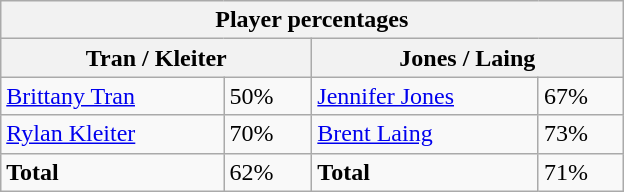<table class="wikitable">
<tr>
<th colspan=4 width=400>Player percentages</th>
</tr>
<tr>
<th colspan=2 width=200 style="white-space:nowrap;"> Tran / Kleiter</th>
<th colspan=2 width=200 style="white-space:nowrap;"> Jones / Laing</th>
</tr>
<tr>
<td><a href='#'>Brittany Tran</a></td>
<td>50%</td>
<td><a href='#'>Jennifer Jones</a></td>
<td>67%</td>
</tr>
<tr>
<td><a href='#'>Rylan Kleiter</a></td>
<td>70%</td>
<td><a href='#'>Brent Laing</a></td>
<td>73%</td>
</tr>
<tr>
<td><strong>Total</strong></td>
<td>62%</td>
<td><strong>Total</strong></td>
<td>71%</td>
</tr>
</table>
